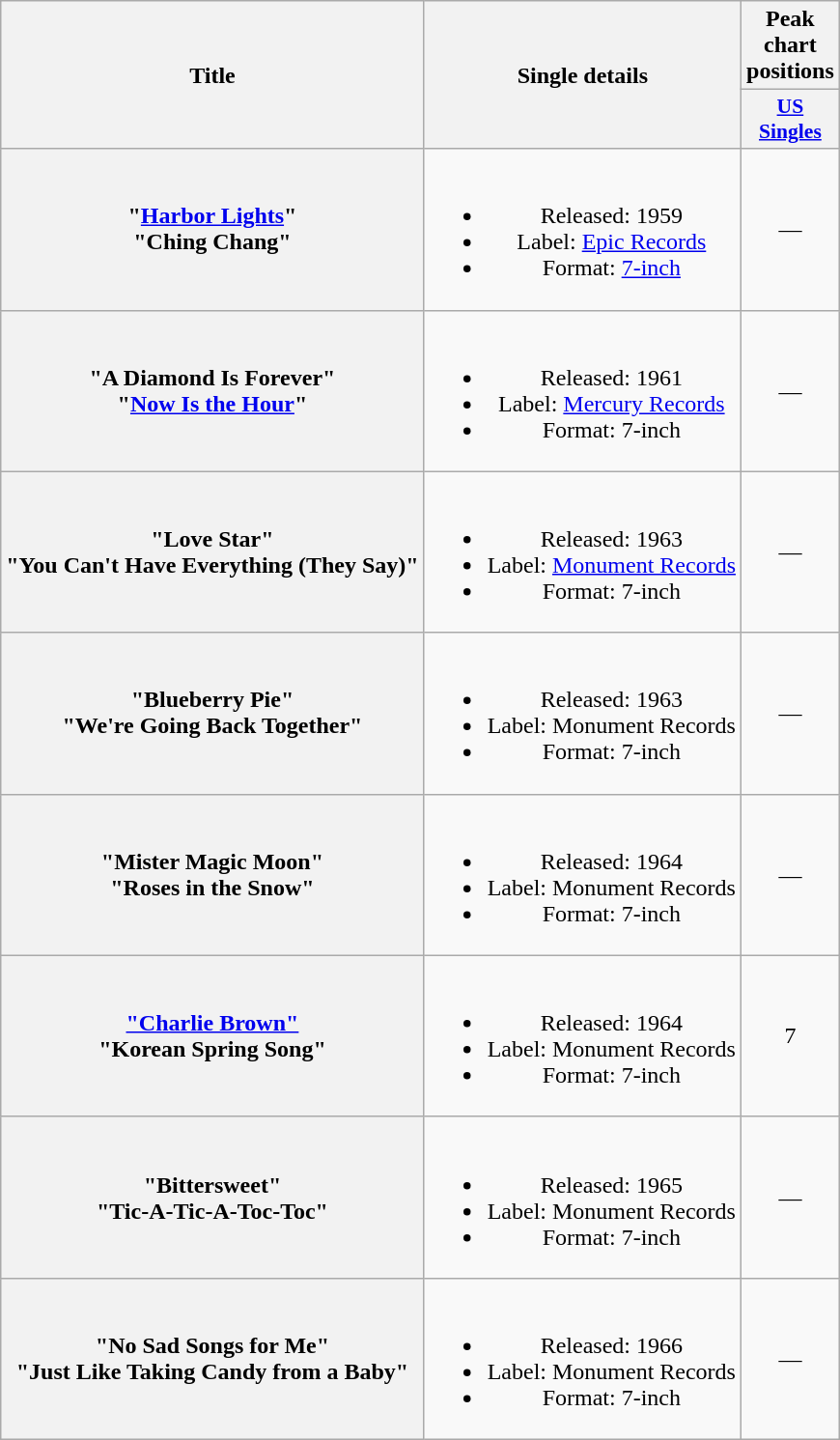<table class="wikitable plainrowheaders" style="text-align:center;">
<tr>
<th rowspan="2" scope="col">Title</th>
<th rowspan="2" scope="col">Single details</th>
<th scope="col">Peak<br>chart<br>positions</th>
</tr>
<tr>
<th scope="col" style="width:3em;font-size:90%;"><a href='#'>US Singles</a><br></th>
</tr>
<tr>
<th scope="row">"<a href='#'>Harbor Lights</a>"<br>"Ching Chang"</th>
<td><br><ul><li>Released: 1959</li><li>Label: <a href='#'>Epic Records</a></li><li>Format: <a href='#'>7-inch</a></li></ul></td>
<td>—</td>
</tr>
<tr>
<th scope="row">"A Diamond Is Forever"<br>"<a href='#'>Now Is the Hour</a>"</th>
<td><br><ul><li>Released: 1961</li><li>Label: <a href='#'>Mercury Records</a></li><li>Format: 7-inch</li></ul></td>
<td>—</td>
</tr>
<tr>
<th scope="row">"Love Star"<br>"You Can't Have Everything (They Say)"</th>
<td><br><ul><li>Released: 1963</li><li>Label: <a href='#'>Monument Records</a></li><li>Format: 7-inch</li></ul></td>
<td>—</td>
</tr>
<tr>
<th scope="row">"Blueberry Pie"<br>"We're Going Back Together"</th>
<td><br><ul><li>Released: 1963</li><li>Label: Monument Records</li><li>Format: 7-inch</li></ul></td>
<td>—</td>
</tr>
<tr>
<th scope="row">"Mister Magic Moon"<br>"Roses in the Snow"</th>
<td><br><ul><li>Released: 1964</li><li>Label: Monument Records</li><li>Format: 7-inch</li></ul></td>
<td>—</td>
</tr>
<tr>
<th scope="row"><a href='#'>"Charlie Brown"</a><br>"Korean Spring Song"</th>
<td><br><ul><li>Released: 1964</li><li>Label: Monument Records</li><li>Format: 7-inch</li></ul></td>
<td>7</td>
</tr>
<tr>
<th scope="row">"Bittersweet"<br>"Tic-A-Tic-A-Toc-Toc"</th>
<td><br><ul><li>Released: 1965</li><li>Label: Monument Records</li><li>Format: 7-inch</li></ul></td>
<td>—</td>
</tr>
<tr>
<th scope="row">"No Sad Songs for Me"<br>"Just Like Taking Candy from a Baby"</th>
<td><br><ul><li>Released: 1966</li><li>Label: Monument Records</li><li>Format: 7-inch</li></ul></td>
<td>—</td>
</tr>
</table>
